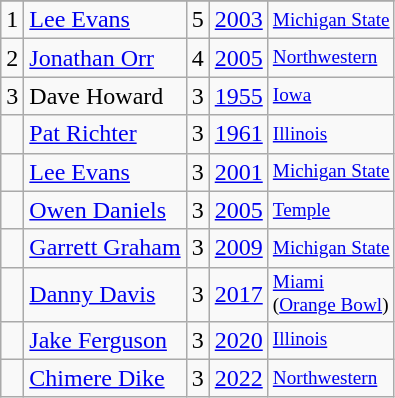<table class="wikitable">
<tr>
</tr>
<tr>
<td>1</td>
<td><a href='#'>Lee Evans</a></td>
<td>5</td>
<td><a href='#'>2003</a></td>
<td style="font-size:80%;"><a href='#'>Michigan State</a></td>
</tr>
<tr>
<td>2</td>
<td><a href='#'>Jonathan Orr</a></td>
<td>4</td>
<td><a href='#'>2005</a></td>
<td style="font-size:80%;"><a href='#'>Northwestern</a></td>
</tr>
<tr>
<td>3</td>
<td>Dave Howard</td>
<td>3</td>
<td><a href='#'>1955</a></td>
<td style="font-size:80%;"><a href='#'>Iowa</a></td>
</tr>
<tr>
<td></td>
<td><a href='#'>Pat Richter</a></td>
<td>3</td>
<td><a href='#'>1961</a></td>
<td style="font-size:80%;"><a href='#'>Illinois</a></td>
</tr>
<tr>
<td></td>
<td><a href='#'>Lee Evans</a></td>
<td>3</td>
<td><a href='#'>2001</a></td>
<td style="font-size:80%;"><a href='#'>Michigan State</a></td>
</tr>
<tr>
<td></td>
<td><a href='#'>Owen Daniels</a></td>
<td>3</td>
<td><a href='#'>2005</a></td>
<td style="font-size:80%;"><a href='#'>Temple</a></td>
</tr>
<tr>
<td></td>
<td><a href='#'>Garrett Graham</a></td>
<td>3</td>
<td><a href='#'>2009</a></td>
<td style="font-size:80%;"><a href='#'>Michigan State</a></td>
</tr>
<tr>
<td></td>
<td><a href='#'>Danny Davis</a></td>
<td>3</td>
<td><a href='#'>2017</a></td>
<td style="font-size:80%;"><a href='#'>Miami</a><br>(<a href='#'>Orange Bowl</a>)</td>
</tr>
<tr>
<td></td>
<td><a href='#'>Jake Ferguson</a></td>
<td>3</td>
<td><a href='#'>2020</a></td>
<td style="font-size:80%;"><a href='#'>Illinois</a></td>
</tr>
<tr>
<td></td>
<td><a href='#'>Chimere Dike</a></td>
<td>3</td>
<td><a href='#'>2022</a></td>
<td style="font-size:80%;"><a href='#'>Northwestern</a></td>
</tr>
</table>
